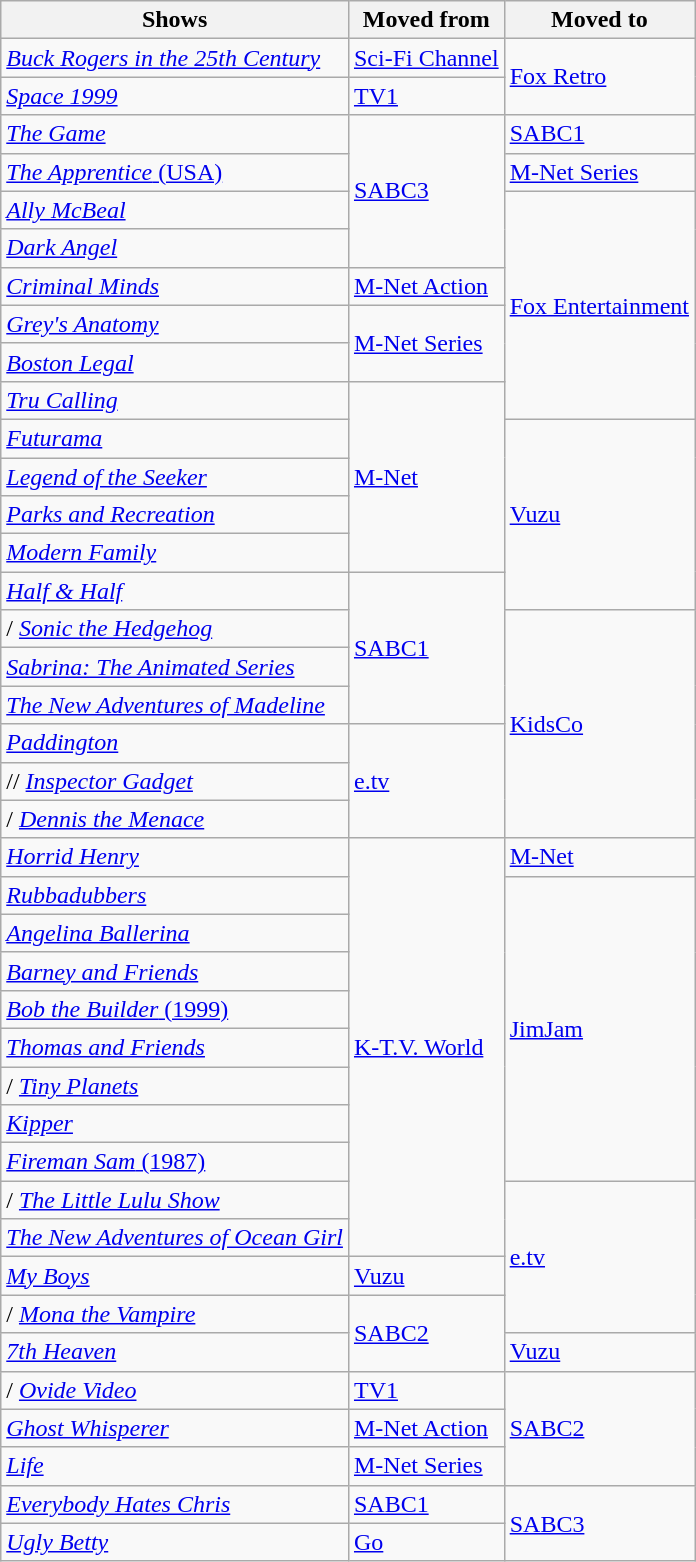<table class="wikitable">
<tr>
<th>Shows</th>
<th>Moved from</th>
<th>Moved to</th>
</tr>
<tr>
<td> <em><a href='#'>Buck Rogers in the 25th Century</a></em></td>
<td><a href='#'>Sci-Fi Channel</a></td>
<td rowspan="2"><a href='#'>Fox Retro</a></td>
</tr>
<tr>
<td> <em><a href='#'>Space 1999</a></em></td>
<td><a href='#'>TV1</a></td>
</tr>
<tr>
<td> <em><a href='#'>The Game</a></em></td>
<td rowspan="4"><a href='#'>SABC3</a></td>
<td><a href='#'>SABC1</a></td>
</tr>
<tr>
<td> <a href='#'><em>The Apprentice</em> (USA)</a></td>
<td><a href='#'>M-Net Series</a></td>
</tr>
<tr>
<td> <em><a href='#'>Ally McBeal</a></em></td>
<td rowspan="6"><a href='#'>Fox Entertainment</a></td>
</tr>
<tr>
<td> <em><a href='#'>Dark Angel</a></em></td>
</tr>
<tr>
<td> <em><a href='#'>Criminal Minds</a></em></td>
<td><a href='#'>M-Net Action</a></td>
</tr>
<tr>
<td> <em><a href='#'>Grey's Anatomy</a></em></td>
<td rowspan="2"><a href='#'>M-Net Series</a></td>
</tr>
<tr>
<td> <em><a href='#'>Boston Legal</a></em></td>
</tr>
<tr>
<td> <em><a href='#'>Tru Calling</a></em></td>
<td rowspan="5"><a href='#'>M-Net</a></td>
</tr>
<tr>
<td> <em><a href='#'>Futurama</a></em></td>
<td rowspan="5"><a href='#'>Vuzu</a></td>
</tr>
<tr>
<td> <em><a href='#'>Legend of the Seeker</a></em></td>
</tr>
<tr>
<td> <em><a href='#'>Parks and Recreation</a></em></td>
</tr>
<tr>
<td> <em><a href='#'>Modern Family</a></em></td>
</tr>
<tr>
<td> <em><a href='#'>Half & Half</a></em></td>
<td rowspan="4"><a href='#'>SABC1</a></td>
</tr>
<tr>
<td>/ <em><a href='#'>Sonic the Hedgehog</a></em></td>
<td rowspan="6"><a href='#'>KidsCo</a></td>
</tr>
<tr>
<td> <em><a href='#'>Sabrina: The Animated Series</a></em></td>
</tr>
<tr>
<td> <em><a href='#'>The New Adventures of Madeline</a></em></td>
</tr>
<tr>
<td> <em><a href='#'>Paddington</a></em></td>
<td rowspan="3"><a href='#'>e.tv</a></td>
</tr>
<tr>
<td>// <em><a href='#'>Inspector Gadget</a></em></td>
</tr>
<tr>
<td>/ <em><a href='#'>Dennis the Menace</a></em></td>
</tr>
<tr>
<td> <em><a href='#'>Horrid Henry</a></em></td>
<td rowspan="11"><a href='#'>K-T.V. World</a></td>
<td><a href='#'>M-Net</a></td>
</tr>
<tr>
<td> <em><a href='#'>Rubbadubbers</a></em></td>
<td rowspan="8"><a href='#'>JimJam</a></td>
</tr>
<tr>
<td> <em><a href='#'>Angelina Ballerina</a></em></td>
</tr>
<tr>
<td> <em><a href='#'>Barney and Friends</a></em></td>
</tr>
<tr>
<td> <a href='#'><em>Bob the Builder</em> (1999)</a></td>
</tr>
<tr>
<td> <em><a href='#'>Thomas and Friends</a></em></td>
</tr>
<tr>
<td>/ <em><a href='#'>Tiny Planets</a></em></td>
</tr>
<tr>
<td> <em><a href='#'>Kipper</a></em></td>
</tr>
<tr>
<td> <a href='#'><em>Fireman Sam</em> (1987)</a></td>
</tr>
<tr>
<td>/ <em><a href='#'>The Little Lulu Show</a></em></td>
<td rowspan="4"><a href='#'>e.tv</a></td>
</tr>
<tr>
<td> <em><a href='#'>The New Adventures of Ocean Girl</a></em></td>
</tr>
<tr>
<td> <em><a href='#'>My Boys</a></em></td>
<td><a href='#'>Vuzu</a></td>
</tr>
<tr>
<td>/ <em><a href='#'>Mona the Vampire</a></em></td>
<td rowspan="2"><a href='#'>SABC2</a></td>
</tr>
<tr>
<td> <em><a href='#'>7th Heaven</a></em></td>
<td><a href='#'>Vuzu</a></td>
</tr>
<tr>
<td>/ <em><a href='#'>Ovide Video</a></em></td>
<td><a href='#'>TV1</a></td>
<td rowspan="3"><a href='#'>SABC2</a></td>
</tr>
<tr>
<td> <em><a href='#'>Ghost Whisperer</a></em></td>
<td><a href='#'>M-Net Action</a></td>
</tr>
<tr>
<td> <em><a href='#'>Life</a></em></td>
<td><a href='#'>M-Net Series</a></td>
</tr>
<tr>
<td> <em><a href='#'>Everybody Hates Chris</a></em></td>
<td><a href='#'>SABC1</a></td>
<td rowspan="2"><a href='#'>SABC3</a></td>
</tr>
<tr>
<td> <em><a href='#'>Ugly Betty</a></em></td>
<td><a href='#'>Go</a></td>
</tr>
</table>
